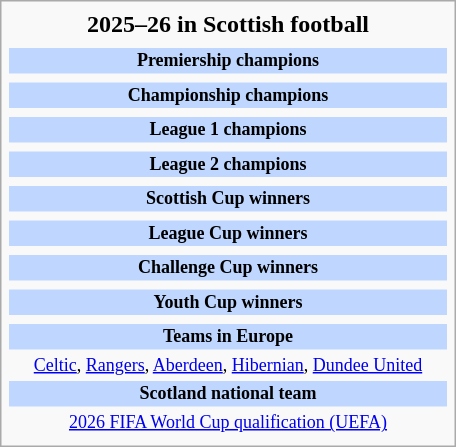<table class="infobox football" style="width: 19em; text-align: center;">
<tr>
<th colspan=3 style="font-size: 16px;">2025–26 in Scottish football</th>
</tr>
<tr>
<td colspan=3 style="font-size: 11px; line-height: 14px;"></td>
</tr>
<tr>
<td colspan=3 style="font-size: 12px; background: #BFD7FF;"><strong>Premiership champions</strong></td>
</tr>
<tr>
<td colspan=3 style="font-size: 12px;"></td>
</tr>
<tr>
<td colspan=3 style="font-size: 12px; background: #BFD7FF;"><strong>Championship champions</strong></td>
</tr>
<tr>
<td colspan=3 style="font-size: 12px;"></td>
</tr>
<tr>
<td colspan=3 style="font-size: 12px; background: #BFD7FF;"><strong>League 1 champions</strong></td>
</tr>
<tr>
<td colspan=3 style="font-size: 12px;"></td>
</tr>
<tr>
<td colspan=3 style="font-size: 12px; background: #BFD7FF;"><strong>League 2 champions</strong></td>
</tr>
<tr>
<td colspan=3 style="font-size: 12px;"></td>
</tr>
<tr>
<td colspan=3 style="font-size: 12px; background: #BFD7FF;"><strong>Scottish Cup winners</strong></td>
</tr>
<tr>
<td colspan=3 style="font-size: 12px;"></td>
</tr>
<tr>
<td colspan=3 style="font-size: 12px; background: #BFD7FF;"><strong>League Cup winners</strong></td>
</tr>
<tr>
<td colspan=3 style="font-size: 12px;"></td>
</tr>
<tr>
<td colspan=3 style="font-size: 12px; background: #BFD7FF;"><strong>Challenge Cup winners</strong></td>
</tr>
<tr>
<td colspan=3 style="font-size: 12px;"></td>
</tr>
<tr>
<td colspan=3 style="font-size: 12px; background: #BFD7FF;"><strong>Youth Cup winners</strong></td>
</tr>
<tr>
<td colspan=3 style="font-size: 12px;"></td>
</tr>
<tr>
<td colspan=3 style="font-size: 12px; background: #BFD7FF;"><strong>Teams in Europe</strong></td>
</tr>
<tr>
<td colspan=3 style="font-size: 12px;"><a href='#'>Celtic</a>, <a href='#'>Rangers</a>, <a href='#'>Aberdeen</a>, <a href='#'>Hibernian</a>, <a href='#'>Dundee United</a></td>
</tr>
<tr>
<td colspan=3 style="font-size: 12px; background: #BFD7FF;"><strong>Scotland national team</strong></td>
</tr>
<tr>
<td colspan=3 style="font-size: 12px;"><a href='#'>2026 FIFA World Cup qualification (UEFA)</a></td>
</tr>
<tr>
</tr>
</table>
